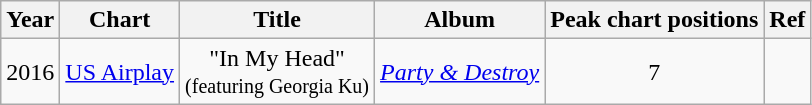<table class="wikitable plainrowheaders" style="text-align:center;">
<tr>
<th>Year</th>
<th>Chart</th>
<th>Title</th>
<th>Album</th>
<th>Peak chart positions</th>
<th>Ref</th>
</tr>
<tr>
<td>2016</td>
<td><a href='#'>US Airplay</a></td>
<td>"In My Head"<br><small>(featuring Georgia Ku)</small></td>
<td><em><a href='#'>Party & Destroy</a></em></td>
<td>7</td>
<td></td>
</tr>
</table>
